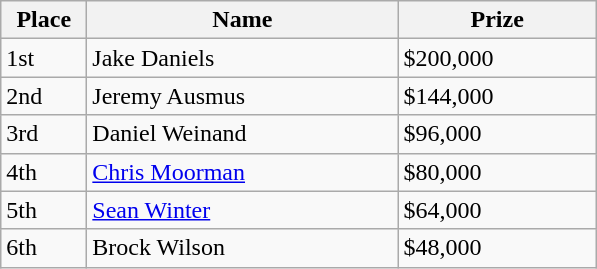<table class="wikitable">
<tr>
<th width="50">Place</th>
<th width="200">Name</th>
<th width="125">Prize</th>
</tr>
<tr>
<td>1st</td>
<td> Jake Daniels</td>
<td>$200,000</td>
</tr>
<tr>
<td>2nd</td>
<td> Jeremy Ausmus</td>
<td>$144,000</td>
</tr>
<tr>
<td>3rd</td>
<td> Daniel Weinand</td>
<td>$96,000</td>
</tr>
<tr>
<td>4th</td>
<td> <a href='#'>Chris Moorman</a></td>
<td>$80,000</td>
</tr>
<tr>
<td>5th</td>
<td> <a href='#'>Sean Winter</a></td>
<td>$64,000</td>
</tr>
<tr>
<td>6th</td>
<td> Brock Wilson</td>
<td>$48,000</td>
</tr>
</table>
